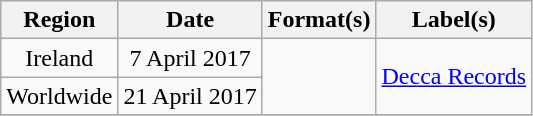<table class="wikitable" style="text-align:center;">
<tr>
<th scope="col">Region</th>
<th scope="col">Date</th>
<th scope="col">Format(s)</th>
<th scope="col">Label(s)</th>
</tr>
<tr>
<td>Ireland</td>
<td>7 April 2017</td>
<td rowspan="2"></td>
<td rowspan="2"><a href='#'>Decca Records</a></td>
</tr>
<tr>
<td>Worldwide</td>
<td>21 April 2017</td>
</tr>
<tr>
</tr>
</table>
